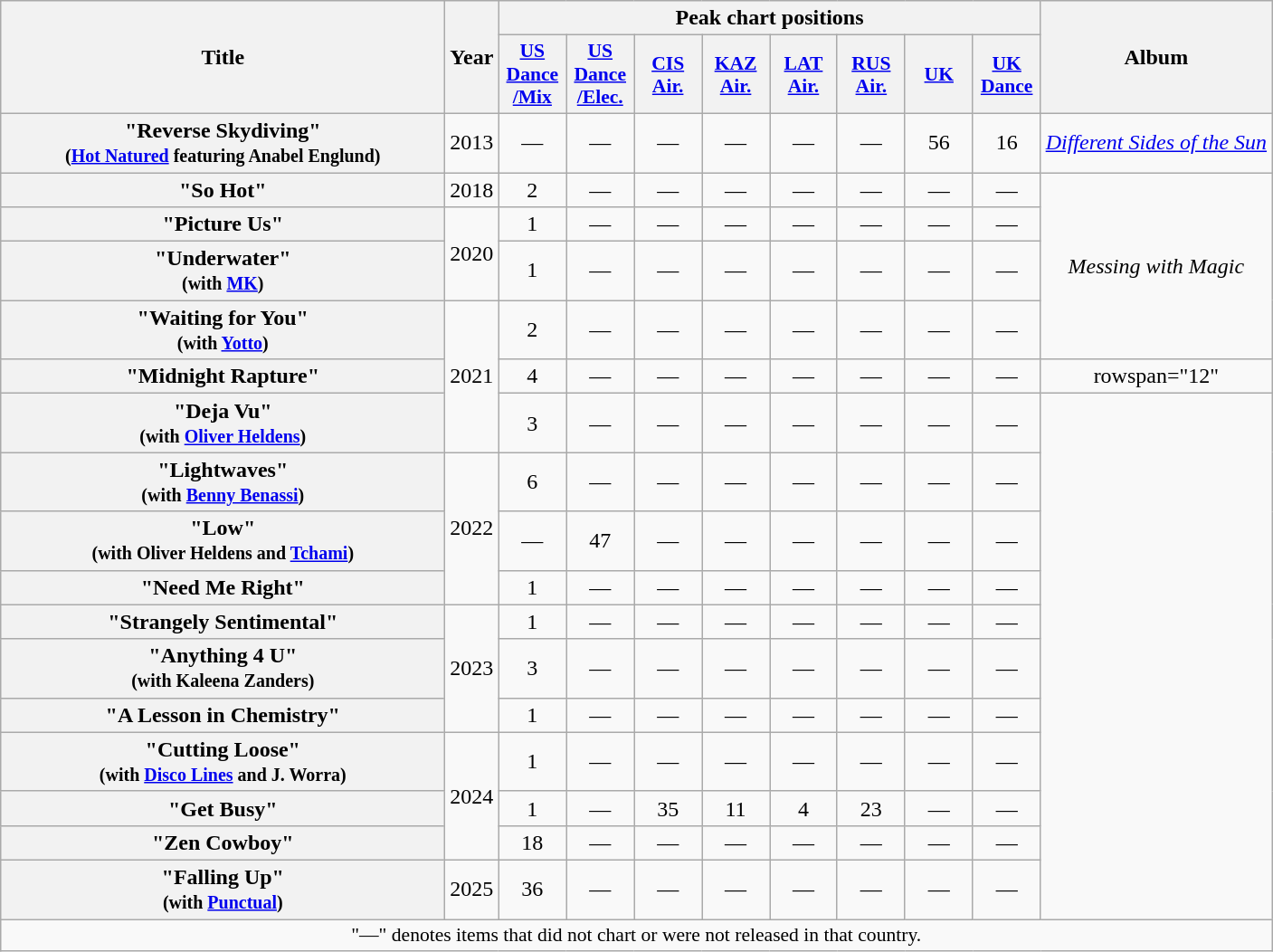<table class="wikitable plainrowheaders" style="text-align:center;">
<tr>
<th scope="col" rowspan="2" style="width:20em;">Title</th>
<th scope="col" rowspan="2" style="width:1em;">Year</th>
<th scope="col" colspan="8">Peak chart positions</th>
<th scope="col" rowspan="2">Album</th>
</tr>
<tr>
<th scope="col" style="width:3em;font-size:90%;"><a href='#'>US<br>Dance<br>/Mix</a><br></th>
<th scope="col" style="width:3em;font-size:90%;"><a href='#'>US<br>Dance<br>/Elec.</a><br></th>
<th scope="col" style="width:3em;font-size:90%;"><a href='#'>CIS<br>Air.</a><br></th>
<th scope="col" style="width:3em;font-size:90%;"><a href='#'>KAZ<br>Air.</a><br></th>
<th scope="col" style="width:3em;font-size:90%;"><a href='#'>LAT<br>Air.</a><br></th>
<th scope="col" style="width:3em;font-size:90%;"><a href='#'>RUS<br>Air.</a><br></th>
<th scope="col" style="width:3em;font-size:90%;"><a href='#'>UK</a><br></th>
<th scope="col" style="width:3em;font-size:90%;"><a href='#'>UK<br>Dance</a><br></th>
</tr>
<tr>
<th scope="row">"Reverse Skydiving"<br><small>(<a href='#'>Hot Natured</a> featuring Anabel Englund)</small></th>
<td>2013</td>
<td>—</td>
<td>—</td>
<td>—</td>
<td>—</td>
<td>—</td>
<td>—</td>
<td>56</td>
<td>16</td>
<td><em><a href='#'>Different Sides of the Sun</a></em></td>
</tr>
<tr>
<th scope="row">"So Hot"</th>
<td>2018</td>
<td>2</td>
<td>—</td>
<td>—</td>
<td>—</td>
<td>—</td>
<td>—</td>
<td>—</td>
<td>—</td>
<td rowspan="4"><em>Messing with Magic</em></td>
</tr>
<tr>
<th scope="row">"Picture Us"</th>
<td rowspan="2">2020</td>
<td>1</td>
<td>—</td>
<td>—</td>
<td>—</td>
<td>—</td>
<td>—</td>
<td>—</td>
<td>—</td>
</tr>
<tr>
<th scope="row">"Underwater"<br><small>(with <a href='#'>MK</a>)</small></th>
<td>1</td>
<td>—</td>
<td>—</td>
<td>—</td>
<td>—</td>
<td>—</td>
<td>—</td>
<td>—</td>
</tr>
<tr>
<th scope="row">"Waiting for You"<br><small>(with <a href='#'>Yotto</a>)</small></th>
<td rowspan="3">2021</td>
<td>2</td>
<td>—</td>
<td>—</td>
<td>—</td>
<td>—</td>
<td>—</td>
<td>—</td>
<td>—</td>
</tr>
<tr>
<th scope="row">"Midnight Rapture"</th>
<td>4</td>
<td>—</td>
<td>—</td>
<td>—</td>
<td>—</td>
<td>—</td>
<td>—</td>
<td>—</td>
<td>rowspan="12" </td>
</tr>
<tr>
<th scope="row">"Deja Vu"<br><small>(with <a href='#'>Oliver Heldens</a>)</small></th>
<td>3</td>
<td>—</td>
<td>—</td>
<td>—</td>
<td>—</td>
<td>—</td>
<td>—</td>
<td>—</td>
</tr>
<tr>
<th scope="row">"Lightwaves"<br><small>(with <a href='#'>Benny Benassi</a>)</small></th>
<td rowspan="3">2022</td>
<td>6</td>
<td>—</td>
<td>—</td>
<td>—</td>
<td>—</td>
<td>—</td>
<td>—</td>
<td>—</td>
</tr>
<tr>
<th scope="row">"Low"<br><small>(with Oliver Heldens and <a href='#'>Tchami</a>)</small></th>
<td>—</td>
<td>47</td>
<td>—</td>
<td>—</td>
<td>—</td>
<td>—</td>
<td>—</td>
<td>—</td>
</tr>
<tr>
<th scope="row">"Need Me Right"</th>
<td>1</td>
<td>—</td>
<td>—</td>
<td>—</td>
<td>—</td>
<td>—</td>
<td>—</td>
<td>—</td>
</tr>
<tr>
<th scope="row">"Strangely Sentimental"</th>
<td rowspan="3">2023</td>
<td>1</td>
<td>—</td>
<td>—</td>
<td>—</td>
<td>—</td>
<td>—</td>
<td>—</td>
<td>—</td>
</tr>
<tr>
<th scope="row">"Anything 4 U"<br><small>(with Kaleena Zanders)</small></th>
<td>3</td>
<td>—</td>
<td>—</td>
<td>—</td>
<td>—</td>
<td>—</td>
<td>—</td>
<td>—</td>
</tr>
<tr>
<th scope="row">"A Lesson in Chemistry"</th>
<td>1</td>
<td>—</td>
<td>—</td>
<td>—</td>
<td>—</td>
<td>—</td>
<td>—</td>
<td>—</td>
</tr>
<tr>
<th scope="row">"Cutting Loose"<br><small>(with <a href='#'>Disco Lines</a> and J. Worra)</small></th>
<td rowspan="3">2024</td>
<td>1</td>
<td>—</td>
<td>—</td>
<td>—</td>
<td>—</td>
<td>—</td>
<td>—</td>
<td>—</td>
</tr>
<tr>
<th scope="row">"Get Busy"</th>
<td>1</td>
<td>—</td>
<td>35</td>
<td>11</td>
<td>4</td>
<td>23</td>
<td>—</td>
<td>—</td>
</tr>
<tr>
<th scope="row">"Zen Cowboy"</th>
<td>18</td>
<td>—</td>
<td>—</td>
<td>—</td>
<td>—</td>
<td>—</td>
<td>—</td>
<td>—</td>
</tr>
<tr>
<th scope="row">"Falling Up"<br><small>(with <a href='#'>Punctual</a>)</small></th>
<td>2025</td>
<td>36</td>
<td>—</td>
<td>—</td>
<td>—</td>
<td>—</td>
<td>—</td>
<td>—</td>
<td>—</td>
</tr>
<tr>
<td colspan="15" style="font-size:90%;">"—" denotes items that did not chart or were not released in that country.</td>
</tr>
</table>
